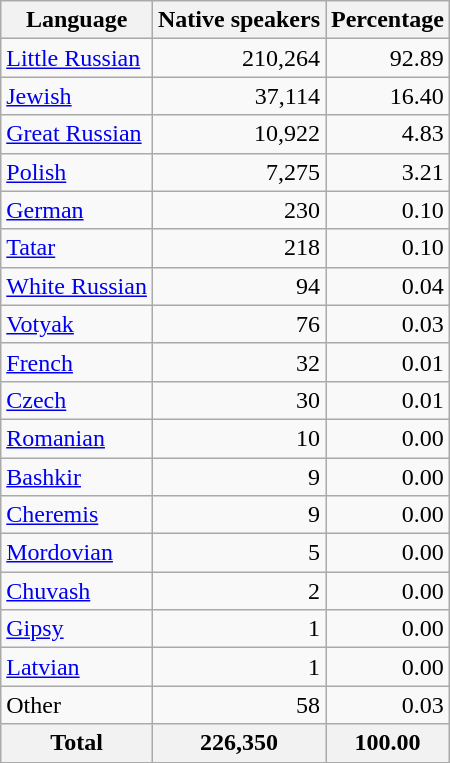<table class="wikitable sortable">
<tr>
<th>Language</th>
<th>Native speakers</th>
<th>Percentage</th>
</tr>
<tr>
<td><a href='#'>Little Russian</a></td>
<td align="right">210,264</td>
<td align="right">92.89</td>
</tr>
<tr>
<td><a href='#'>Jewish</a></td>
<td align="right">37,114</td>
<td align="right">16.40</td>
</tr>
<tr>
<td><a href='#'>Great Russian</a></td>
<td align="right">10,922</td>
<td align="right">4.83</td>
</tr>
<tr>
<td><a href='#'>Polish</a></td>
<td align="right">7,275</td>
<td align="right">3.21</td>
</tr>
<tr>
<td><a href='#'>German</a></td>
<td align="right">230</td>
<td align="right">0.10</td>
</tr>
<tr>
<td><a href='#'>Tatar</a></td>
<td align="right">218</td>
<td align="right">0.10</td>
</tr>
<tr>
<td><a href='#'>White Russian</a></td>
<td align="right">94</td>
<td align="right">0.04</td>
</tr>
<tr>
<td><a href='#'>Votyak</a></td>
<td align="right">76</td>
<td align="right">0.03</td>
</tr>
<tr>
<td><a href='#'>French</a></td>
<td align="right">32</td>
<td align="right">0.01</td>
</tr>
<tr>
<td><a href='#'>Czech</a></td>
<td align="right">30</td>
<td align="right">0.01</td>
</tr>
<tr>
<td><a href='#'>Romanian</a></td>
<td align="right">10</td>
<td align="right">0.00</td>
</tr>
<tr>
<td><a href='#'>Bashkir</a></td>
<td align="right">9</td>
<td align="right">0.00</td>
</tr>
<tr>
<td><a href='#'>Cheremis</a></td>
<td align="right">9</td>
<td align="right">0.00</td>
</tr>
<tr>
<td><a href='#'>Mordovian</a></td>
<td align="right">5</td>
<td align="right">0.00</td>
</tr>
<tr>
<td><a href='#'>Chuvash</a></td>
<td align="right">2</td>
<td align="right">0.00</td>
</tr>
<tr>
<td><a href='#'>Gipsy</a></td>
<td align="right">1</td>
<td align="right">0.00</td>
</tr>
<tr>
<td><a href='#'>Latvian</a></td>
<td align="right">1</td>
<td align="right">0.00</td>
</tr>
<tr>
<td>Other</td>
<td align="right">58</td>
<td align="right">0.03</td>
</tr>
<tr>
<th>Total</th>
<th>226,350</th>
<th>100.00</th>
</tr>
</table>
